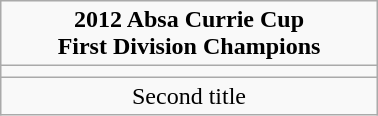<table class="wikitable" style="text-align: center; margin: 0 auto; width: 20%">
<tr>
<td><strong>2012 Absa Currie Cup <br>First Division Champions</strong></td>
</tr>
<tr>
<td><strong></strong></td>
</tr>
<tr>
<td>Second title</td>
</tr>
</table>
